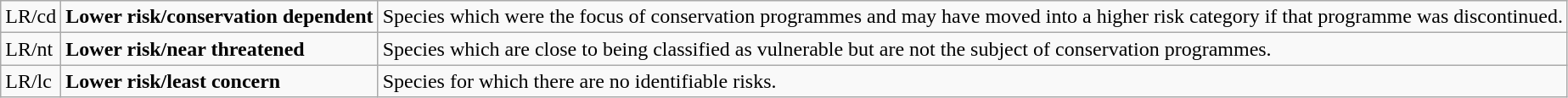<table class="wikitable" style="text-align:left">
<tr>
<td>LR/cd</td>
<td><strong>Lower risk/conservation dependent</strong></td>
<td>Species which were the focus of conservation programmes and may have moved into a higher risk category if that programme was discontinued.</td>
</tr>
<tr>
<td>LR/nt</td>
<td><strong>Lower risk/near threatened</strong></td>
<td>Species which are close to being classified as vulnerable but are not the subject of conservation programmes.</td>
</tr>
<tr>
<td>LR/lc</td>
<td><strong>Lower risk/least concern</strong></td>
<td>Species for which there are no identifiable risks.</td>
</tr>
</table>
